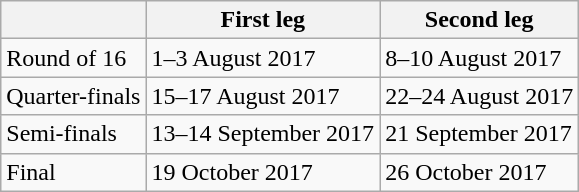<table class="wikitable">
<tr>
<th></th>
<th>First leg</th>
<th>Second leg</th>
</tr>
<tr>
<td>Round of 16</td>
<td>1–3 August 2017</td>
<td>8–10 August 2017</td>
</tr>
<tr>
<td>Quarter-finals</td>
<td>15–17 August 2017</td>
<td>22–24 August 2017</td>
</tr>
<tr>
<td>Semi-finals</td>
<td>13–14 September 2017</td>
<td>21 September 2017</td>
</tr>
<tr>
<td>Final</td>
<td>19 October 2017</td>
<td>26 October 2017</td>
</tr>
</table>
